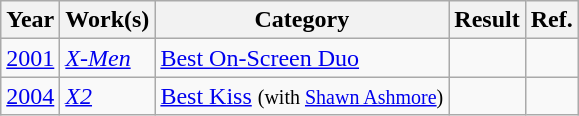<table class=wikitable>
<tr>
<th scope="col">Year</th>
<th scope="col">Work(s)</th>
<th scope="col">Category</th>
<th scope="col">Result</th>
<th scope="col">Ref.</th>
</tr>
<tr>
<td><a href='#'>2001</a></td>
<td><em><a href='#'>X-Men</a></em></td>
<td><a href='#'>Best On-Screen Duo</a></td>
<td></td>
<td></td>
</tr>
<tr>
<td><a href='#'>2004</a></td>
<td><em><a href='#'>X2</a></em></td>
<td><a href='#'>Best Kiss</a> <small>(with <a href='#'>Shawn Ashmore</a>)</small></td>
<td></td>
<td></td>
</tr>
</table>
